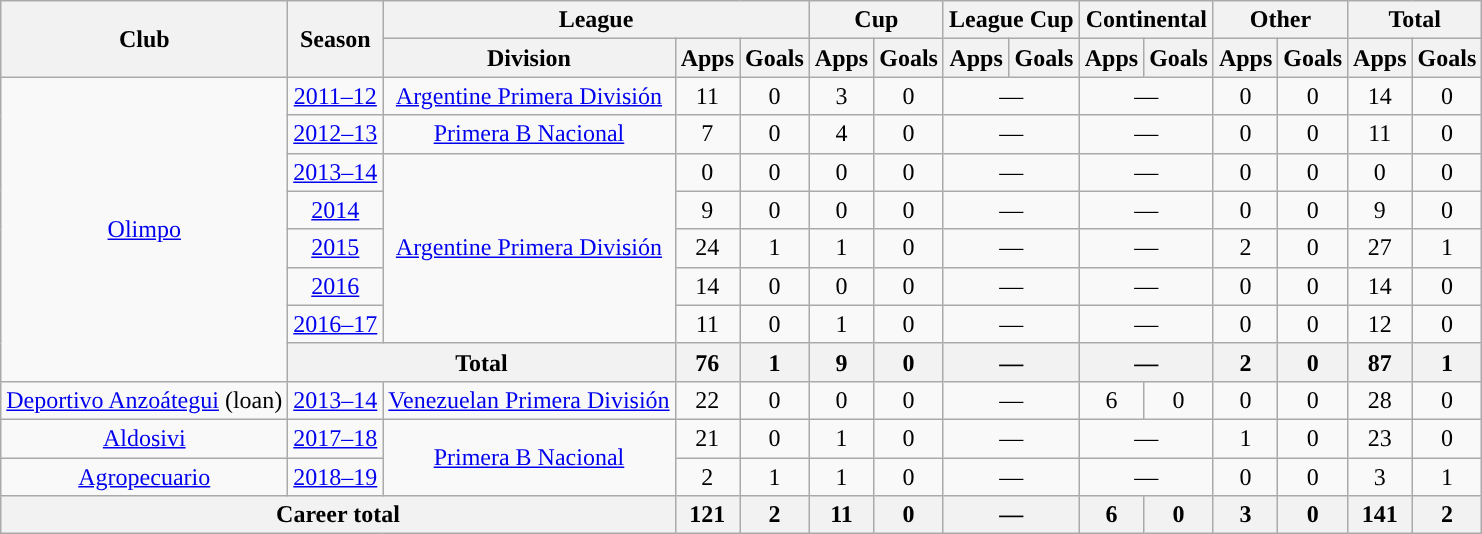<table class="wikitable" style="text-align:center">
<tr>
<th rowspan="2">Club</th>
<th rowspan="2">Season</th>
<th colspan="3">League</th>
<th colspan="2">Cup</th>
<th colspan="2">League Cup</th>
<th colspan="2">Continental</th>
<th colspan="2">Other</th>
<th colspan="2">Total</th>
</tr>
<tr>
<th>Division</th>
<th>Apps</th>
<th>Goals</th>
<th>Apps</th>
<th>Goals</th>
<th>Apps</th>
<th>Goals</th>
<th>Apps</th>
<th>Goals</th>
<th>Apps</th>
<th>Goals</th>
<th>Apps</th>
<th>Goals</th>
</tr>
<tr>
<td rowspan="8"><a href='#'>Olimpo</a></td>
<td><a href='#'>2011–12</a></td>
<td rowspan="1"><a href='#'>Argentine Primera División</a></td>
<td>11</td>
<td>0</td>
<td>3</td>
<td>0</td>
<td colspan="2">—</td>
<td colspan="2">—</td>
<td>0</td>
<td>0</td>
<td>14</td>
<td>0</td>
</tr>
<tr>
<td><a href='#'>2012–13</a></td>
<td rowspan="1"><a href='#'>Primera B Nacional</a></td>
<td>7</td>
<td>0</td>
<td>4</td>
<td>0</td>
<td colspan="2">—</td>
<td colspan="2">—</td>
<td>0</td>
<td>0</td>
<td>11</td>
<td>0</td>
</tr>
<tr>
<td><a href='#'>2013–14</a></td>
<td rowspan="5"><a href='#'>Argentine Primera División</a></td>
<td>0</td>
<td>0</td>
<td>0</td>
<td>0</td>
<td colspan="2">—</td>
<td colspan="2">—</td>
<td>0</td>
<td>0</td>
<td>0</td>
<td>0</td>
</tr>
<tr>
<td><a href='#'>2014</a></td>
<td>9</td>
<td>0</td>
<td>0</td>
<td>0</td>
<td colspan="2">—</td>
<td colspan="2">—</td>
<td>0</td>
<td>0</td>
<td>9</td>
<td>0</td>
</tr>
<tr>
<td><a href='#'>2015</a></td>
<td>24</td>
<td>1</td>
<td>1</td>
<td>0</td>
<td colspan="2">—</td>
<td colspan="2">—</td>
<td>2</td>
<td>0</td>
<td>27</td>
<td>1</td>
</tr>
<tr>
<td><a href='#'>2016</a></td>
<td>14</td>
<td>0</td>
<td>0</td>
<td>0</td>
<td colspan="2">—</td>
<td colspan="2">—</td>
<td>0</td>
<td>0</td>
<td>14</td>
<td>0</td>
</tr>
<tr>
<td><a href='#'>2016–17</a></td>
<td>11</td>
<td>0</td>
<td>1</td>
<td>0</td>
<td colspan="2">—</td>
<td colspan="2">—</td>
<td>0</td>
<td>0</td>
<td>12</td>
<td>0</td>
</tr>
<tr>
<th colspan="2">Total</th>
<th>76</th>
<th>1</th>
<th>9</th>
<th>0</th>
<th colspan="2">—</th>
<th colspan="2">—</th>
<th>2</th>
<th>0</th>
<th>87</th>
<th>1</th>
</tr>
<tr>
<td rowspan="1"><a href='#'>Deportivo Anzoátegui</a> (loan)</td>
<td><a href='#'>2013–14</a></td>
<td rowspan="1"><a href='#'>Venezuelan Primera División</a></td>
<td>22</td>
<td>0</td>
<td>0</td>
<td>0</td>
<td colspan="2">—</td>
<td>6</td>
<td>0</td>
<td>0</td>
<td>0</td>
<td>28</td>
<td>0</td>
</tr>
<tr>
<td rowspan="1"><a href='#'>Aldosivi</a></td>
<td><a href='#'>2017–18</a></td>
<td rowspan="2"><a href='#'>Primera B Nacional</a></td>
<td>21</td>
<td>0</td>
<td>1</td>
<td>0</td>
<td colspan="2">—</td>
<td colspan="2">—</td>
<td>1</td>
<td>0</td>
<td>23</td>
<td>0</td>
</tr>
<tr>
<td rowspan="1"><a href='#'>Agropecuario</a></td>
<td><a href='#'>2018–19</a></td>
<td>2</td>
<td>1</td>
<td>1</td>
<td>0</td>
<td colspan="2">—</td>
<td colspan="2">—</td>
<td>0</td>
<td>0</td>
<td>3</td>
<td>1</td>
</tr>
<tr>
<th colspan="3">Career total</th>
<th>121</th>
<th>2</th>
<th>11</th>
<th>0</th>
<th colspan="2">—</th>
<th>6</th>
<th>0</th>
<th>3</th>
<th>0</th>
<th>141</th>
<th>2</th>
</tr>
</table>
